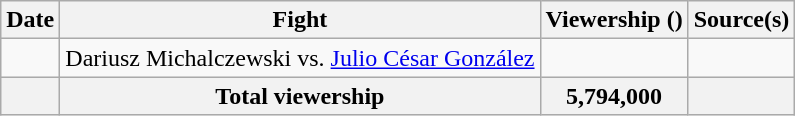<table class="wikitable sortable">
<tr>
<th>Date</th>
<th>Fight</th>
<th>Viewership ()</th>
<th>Source(s)</th>
</tr>
<tr>
<td></td>
<td>Dariusz Michalczewski vs. <a href='#'>Julio César González</a></td>
<td></td>
<td></td>
</tr>
<tr>
<th></th>
<th>Total viewership</th>
<th>5,794,000</th>
<th></th>
</tr>
</table>
